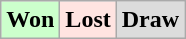<table class="wikitable">
<tr>
<td bgcolor="#ccffcc"><strong>Won</strong></td>
<td bgcolor="FFE4E1"><strong>Lost</strong></td>
<td bgcolor="DCDCDC"><strong>Draw</strong></td>
</tr>
</table>
